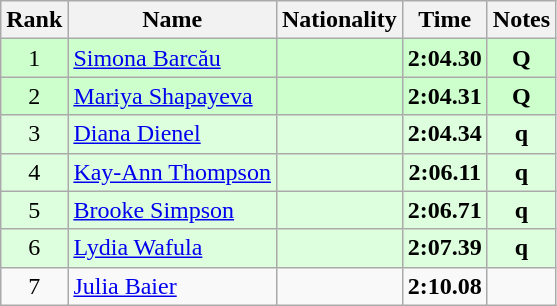<table class="wikitable sortable" style="text-align:center">
<tr>
<th>Rank</th>
<th>Name</th>
<th>Nationality</th>
<th>Time</th>
<th>Notes</th>
</tr>
<tr bgcolor=ccffcc>
<td>1</td>
<td align=left><a href='#'>Simona Barcău</a></td>
<td align=left></td>
<td><strong>2:04.30</strong></td>
<td><strong>Q</strong></td>
</tr>
<tr bgcolor=ccffcc>
<td>2</td>
<td align=left><a href='#'>Mariya Shapayeva</a></td>
<td align=left></td>
<td><strong>2:04.31</strong></td>
<td><strong>Q</strong></td>
</tr>
<tr bgcolor=ddffdd>
<td>3</td>
<td align=left><a href='#'>Diana Dienel</a></td>
<td align=left></td>
<td><strong>2:04.34</strong></td>
<td><strong>q</strong></td>
</tr>
<tr bgcolor=ddffdd>
<td>4</td>
<td align=left><a href='#'>Kay-Ann Thompson</a></td>
<td align=left></td>
<td><strong>2:06.11</strong></td>
<td><strong>q</strong></td>
</tr>
<tr bgcolor=ddffdd>
<td>5</td>
<td align=left><a href='#'>Brooke Simpson</a></td>
<td align=left></td>
<td><strong>2:06.71</strong></td>
<td><strong>q</strong></td>
</tr>
<tr bgcolor=ddffdd>
<td>6</td>
<td align=left><a href='#'>Lydia Wafula</a></td>
<td align=left></td>
<td><strong>2:07.39</strong></td>
<td><strong>q</strong></td>
</tr>
<tr>
<td>7</td>
<td align=left><a href='#'>Julia Baier</a></td>
<td align=left></td>
<td><strong>2:10.08</strong></td>
<td></td>
</tr>
</table>
